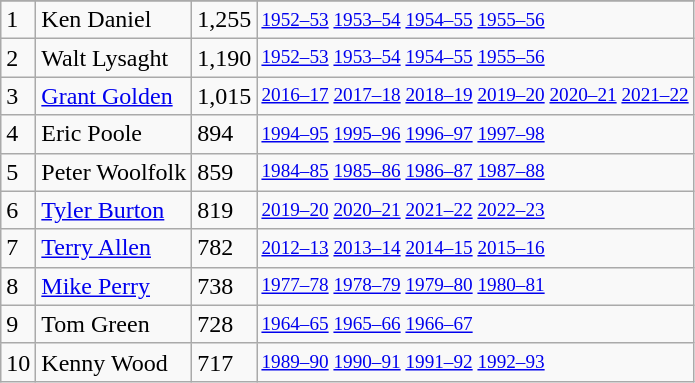<table class="wikitable">
<tr>
</tr>
<tr>
<td>1</td>
<td>Ken Daniel</td>
<td>1,255</td>
<td style="font-size:80%;"><a href='#'>1952–53</a> <a href='#'>1953–54</a> <a href='#'>1954–55</a> <a href='#'>1955–56</a></td>
</tr>
<tr>
<td>2</td>
<td>Walt Lysaght</td>
<td>1,190</td>
<td style="font-size:80%;"><a href='#'>1952–53</a> <a href='#'>1953–54</a> <a href='#'>1954–55</a> <a href='#'>1955–56</a></td>
</tr>
<tr>
<td>3</td>
<td><a href='#'>Grant Golden</a></td>
<td>1,015</td>
<td style="font-size:80%;"><a href='#'>2016–17</a> <a href='#'>2017–18</a> <a href='#'>2018–19</a> <a href='#'>2019–20</a> <a href='#'>2020–21</a> <a href='#'>2021–22</a></td>
</tr>
<tr>
<td>4</td>
<td>Eric Poole</td>
<td>894</td>
<td style="font-size:80%;"><a href='#'>1994–95</a> <a href='#'>1995–96</a> <a href='#'>1996–97</a> <a href='#'>1997–98</a></td>
</tr>
<tr>
<td>5</td>
<td>Peter Woolfolk</td>
<td>859</td>
<td style="font-size:80%;"><a href='#'>1984–85</a> <a href='#'>1985–86</a> <a href='#'>1986–87</a> <a href='#'>1987–88</a></td>
</tr>
<tr>
<td>6</td>
<td><a href='#'>Tyler Burton</a></td>
<td>819</td>
<td style="font-size:80%;"><a href='#'>2019–20</a> <a href='#'>2020–21</a> <a href='#'>2021–22</a> <a href='#'>2022–23</a></td>
</tr>
<tr>
<td>7</td>
<td><a href='#'>Terry Allen</a></td>
<td>782</td>
<td style="font-size:80%;"><a href='#'>2012–13</a> <a href='#'>2013–14</a> <a href='#'>2014–15</a> <a href='#'>2015–16</a></td>
</tr>
<tr>
<td>8</td>
<td><a href='#'>Mike Perry</a></td>
<td>738</td>
<td style="font-size:80%;"><a href='#'>1977–78</a> <a href='#'>1978–79</a> <a href='#'>1979–80</a> <a href='#'>1980–81</a></td>
</tr>
<tr>
<td>9</td>
<td>Tom Green</td>
<td>728</td>
<td style="font-size:80%;"><a href='#'>1964–65</a> <a href='#'>1965–66</a> <a href='#'>1966–67</a></td>
</tr>
<tr>
<td>10</td>
<td>Kenny Wood</td>
<td>717</td>
<td style="font-size:80%;"><a href='#'>1989–90</a> <a href='#'>1990–91</a> <a href='#'>1991–92</a> <a href='#'>1992–93</a></td>
</tr>
</table>
